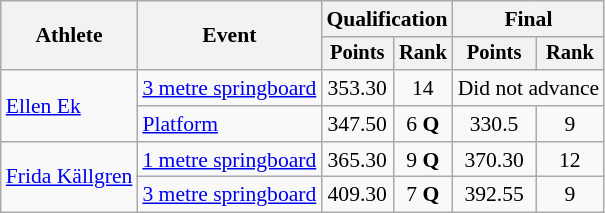<table class="wikitable" style="font-size:90%">
<tr>
<th rowspan="2">Athlete</th>
<th rowspan="2">Event</th>
<th colspan=2>Qualification</th>
<th colspan=2>Final</th>
</tr>
<tr style="font-size:95%">
<th>Points</th>
<th>Rank</th>
<th>Points</th>
<th>Rank</th>
</tr>
<tr align=center>
<td align=left rowspan=2><a href='#'>Ellen Ek</a></td>
<td align=left><a href='#'>3 metre springboard</a></td>
<td>353.30</td>
<td>14</td>
<td colspan=2>Did not advance</td>
</tr>
<tr align=center>
<td align=left><a href='#'>Platform</a></td>
<td>347.50</td>
<td>6 <strong>Q</strong></td>
<td>330.5</td>
<td>9</td>
</tr>
<tr align=center>
<td align=left rowspan=2><a href='#'>Frida Källgren</a></td>
<td align=left><a href='#'>1 metre springboard</a></td>
<td>365.30</td>
<td>9 <strong>Q</strong></td>
<td>370.30</td>
<td>12</td>
</tr>
<tr align=center>
<td align=left><a href='#'>3 metre springboard</a></td>
<td>409.30</td>
<td>7 <strong>Q</strong></td>
<td>392.55</td>
<td>9</td>
</tr>
</table>
